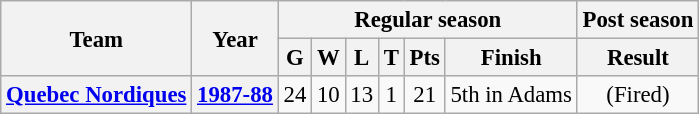<table class="wikitable" style="font-size: 95%; text-align:center;">
<tr>
<th rowspan="2">Team</th>
<th rowspan="2">Year</th>
<th colspan="6">Regular season</th>
<th colspan="1">Post season</th>
</tr>
<tr>
<th>G</th>
<th>W</th>
<th>L</th>
<th>T</th>
<th>Pts</th>
<th>Finish</th>
<th>Result</th>
</tr>
<tr>
<th><a href='#'>Quebec Nordiques</a></th>
<th><a href='#'>1987-88</a></th>
<td>24</td>
<td>10</td>
<td>13</td>
<td>1</td>
<td>21</td>
<td>5th in Adams</td>
<td>(Fired)</td>
</tr>
</table>
